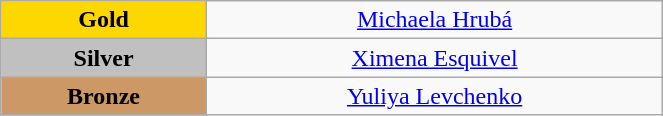<table class="wikitable" style=" text-align:center; " width="35%">
<tr>
<td style="background:gold"><strong>Gold</strong></td>
<td><a href='#'>Michaela Hrubá</a> <br><small></small></td>
</tr>
<tr>
<td style="background:silver"><strong>Silver</strong></td>
<td><a href='#'>Ximena Esquivel</a><br><small> </small></td>
</tr>
<tr>
<td style="background:#cc9966"><strong>Bronze</strong></td>
<td><a href='#'>Yuliya Levchenko</a> <br><small></small></td>
</tr>
</table>
